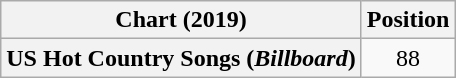<table class="wikitable plainrowheaders" style="text-align:center">
<tr>
<th>Chart (2019)</th>
<th>Position</th>
</tr>
<tr>
<th scope="row">US Hot Country Songs (<em>Billboard</em>)</th>
<td>88</td>
</tr>
</table>
